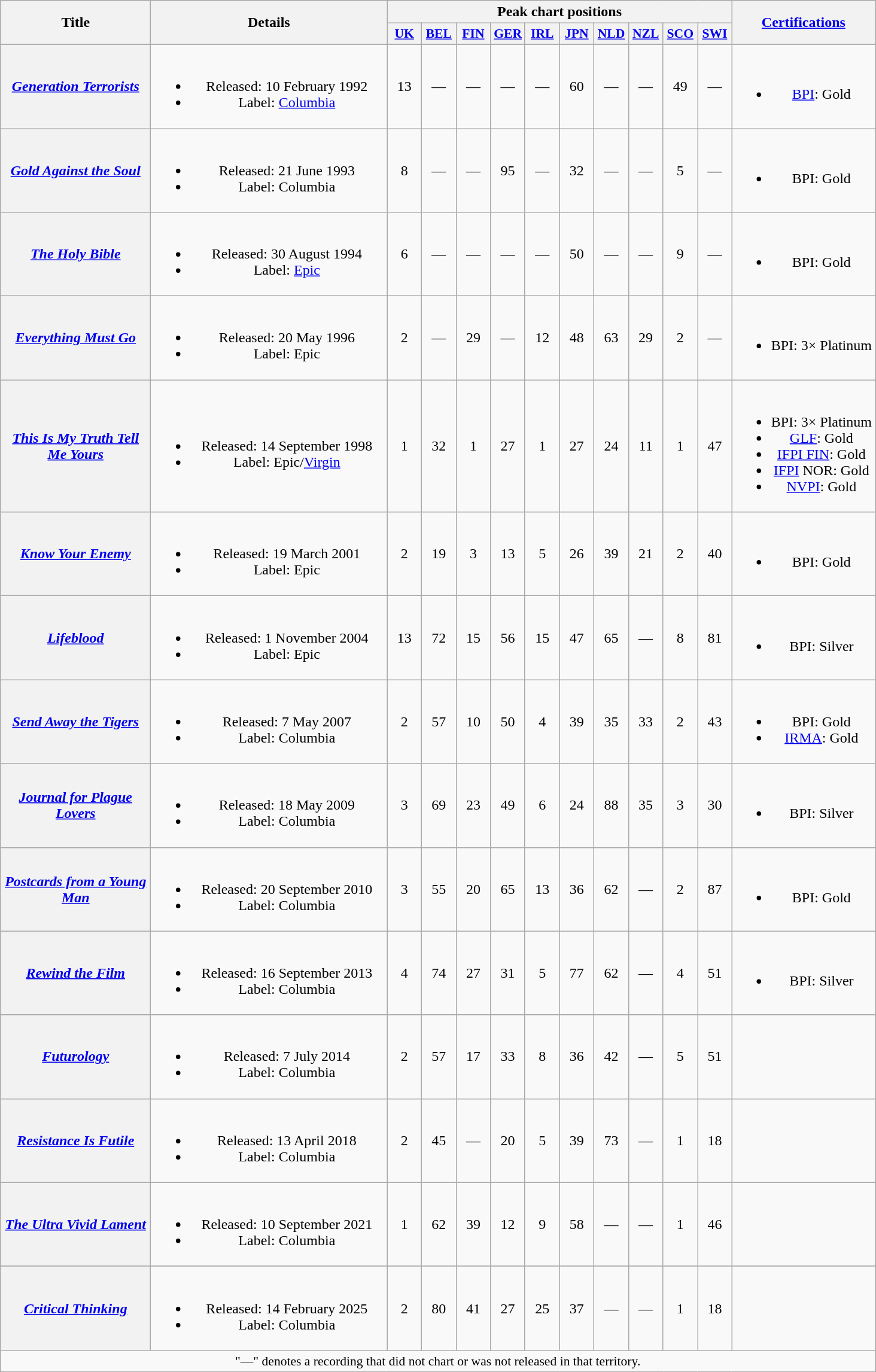<table class="wikitable plainrowheaders" style="text-align:center;" border="1">
<tr>
<th scope="col" rowspan="2" style="width:10em;">Title</th>
<th scope="col" rowspan="2" style="width:16em;">Details</th>
<th scope="col" colspan="10">Peak chart positions</th>
<th scope="col" rowspan="2"><a href='#'>Certifications</a></th>
</tr>
<tr>
<th scope="col" style="width:2.2em;font-size:90%;"><a href='#'>UK</a><br></th>
<th scope="col" style="width:2.2em;font-size:90%;"><a href='#'>BEL</a><br></th>
<th scope="col" style="width:2.2em;font-size:90%;"><a href='#'>FIN</a><br></th>
<th scope="col" style="width:2.2em;font-size:90%;"><a href='#'>GER</a><br></th>
<th scope="col" style="width:2.2em;font-size:90%;"><a href='#'>IRL</a><br></th>
<th scope="col" style="width:2.2em;font-size:90%;"><a href='#'>JPN</a><br></th>
<th scope="col" style="width:2.2em;font-size:90%;"><a href='#'>NLD</a><br></th>
<th scope="col" style="width:2.2em;font-size:90%;"><a href='#'>NZL</a><br></th>
<th scope="col" style="width:2.2em;font-size:90%;"><a href='#'>SCO</a><br></th>
<th scope="col" style="width:2.2em;font-size:90%;"><a href='#'>SWI</a><br></th>
</tr>
<tr>
<th scope="row"><em><a href='#'>Generation Terrorists</a></em></th>
<td><br><ul><li>Released: 10 February 1992</li><li>Label: <a href='#'>Columbia</a></li></ul></td>
<td>13</td>
<td>—</td>
<td>—</td>
<td>—</td>
<td>—</td>
<td>60</td>
<td>—</td>
<td>—</td>
<td>49</td>
<td>—</td>
<td><br><ul><li><a href='#'>BPI</a>: Gold</li></ul></td>
</tr>
<tr>
<th scope="row"><em><a href='#'>Gold Against the Soul</a></em></th>
<td><br><ul><li>Released: 21 June 1993</li><li>Label: Columbia</li></ul></td>
<td>8</td>
<td>—</td>
<td>—</td>
<td>95</td>
<td>—</td>
<td>32</td>
<td>—</td>
<td>—</td>
<td>5</td>
<td>—</td>
<td><br><ul><li>BPI: Gold</li></ul></td>
</tr>
<tr>
<th scope="row"><em><a href='#'>The Holy Bible</a></em></th>
<td><br><ul><li>Released: 30 August 1994</li><li>Label: <a href='#'>Epic</a></li></ul></td>
<td>6</td>
<td>—</td>
<td>—</td>
<td>—</td>
<td>—</td>
<td>50</td>
<td>—</td>
<td>—</td>
<td>9</td>
<td>—</td>
<td><br><ul><li>BPI: Gold</li></ul></td>
</tr>
<tr>
<th scope="row"><em><a href='#'>Everything Must Go</a></em></th>
<td><br><ul><li>Released: 20 May 1996</li><li>Label: Epic</li></ul></td>
<td>2</td>
<td>—</td>
<td>29</td>
<td>—</td>
<td>12</td>
<td>48</td>
<td>63</td>
<td>29</td>
<td>2</td>
<td>—</td>
<td><br><ul><li>BPI: 3× Platinum</li></ul></td>
</tr>
<tr>
<th scope="row"><em><a href='#'>This Is My Truth Tell Me Yours</a></em></th>
<td><br><ul><li>Released: 14 September 1998</li><li>Label: Epic/<a href='#'>Virgin</a></li></ul></td>
<td>1</td>
<td>32</td>
<td>1</td>
<td>27</td>
<td>1</td>
<td>27</td>
<td>24</td>
<td>11</td>
<td>1</td>
<td>47</td>
<td><br><ul><li>BPI: 3× Platinum</li><li><a href='#'>GLF</a>: Gold</li><li><a href='#'>IFPI FIN</a>: Gold</li><li><a href='#'>IFPI</a> NOR: Gold</li><li><a href='#'>NVPI</a>: Gold</li></ul></td>
</tr>
<tr>
<th scope="row"><em><a href='#'>Know Your Enemy</a></em></th>
<td><br><ul><li>Released: 19 March 2001</li><li>Label: Epic</li></ul></td>
<td>2</td>
<td>19</td>
<td>3</td>
<td>13</td>
<td>5</td>
<td>26</td>
<td>39</td>
<td>21</td>
<td>2</td>
<td>40</td>
<td><br><ul><li>BPI: Gold</li></ul></td>
</tr>
<tr>
<th scope="row"><em><a href='#'>Lifeblood</a></em></th>
<td><br><ul><li>Released: 1 November 2004</li><li>Label: Epic</li></ul></td>
<td>13</td>
<td>72</td>
<td>15</td>
<td>56</td>
<td>15</td>
<td>47</td>
<td>65</td>
<td>—</td>
<td>8</td>
<td>81</td>
<td><br><ul><li>BPI: Silver</li></ul></td>
</tr>
<tr>
<th scope="row"><em><a href='#'>Send Away the Tigers</a></em></th>
<td><br><ul><li>Released: 7 May 2007</li><li>Label: Columbia</li></ul></td>
<td>2</td>
<td>57</td>
<td>10</td>
<td>50</td>
<td>4</td>
<td>39</td>
<td>35</td>
<td>33</td>
<td>2</td>
<td>43</td>
<td><br><ul><li>BPI: Gold</li><li><a href='#'>IRMA</a>: Gold</li></ul></td>
</tr>
<tr>
<th scope="row"><em><a href='#'>Journal for Plague Lovers</a></em></th>
<td><br><ul><li>Released: 18 May 2009</li><li>Label: Columbia</li></ul></td>
<td>3</td>
<td>69</td>
<td>23</td>
<td>49</td>
<td>6</td>
<td>24</td>
<td>88</td>
<td>35</td>
<td>3</td>
<td>30</td>
<td><br><ul><li>BPI: Silver</li></ul></td>
</tr>
<tr>
<th scope="row"><em><a href='#'>Postcards from a Young Man</a></em></th>
<td><br><ul><li>Released: 20 September 2010</li><li>Label: Columbia</li></ul></td>
<td>3</td>
<td>55</td>
<td>20</td>
<td>65</td>
<td>13</td>
<td>36</td>
<td>62</td>
<td>—</td>
<td>2</td>
<td>87</td>
<td><br><ul><li>BPI: Gold</li></ul></td>
</tr>
<tr>
<th scope="row"><em><a href='#'>Rewind the Film</a></em></th>
<td><br><ul><li>Released: 16 September 2013</li><li>Label: Columbia</li></ul></td>
<td>4</td>
<td>74</td>
<td>27</td>
<td>31</td>
<td>5</td>
<td>77</td>
<td>62</td>
<td>—</td>
<td>4</td>
<td>51</td>
<td><br><ul><li>BPI: Silver</li></ul></td>
</tr>
<tr>
</tr>
<tr>
<th scope="row"><em><a href='#'>Futurology</a></em></th>
<td><br><ul><li>Released: 7 July 2014</li><li>Label: Columbia</li></ul></td>
<td>2</td>
<td>57</td>
<td>17</td>
<td>33</td>
<td>8</td>
<td>36</td>
<td>42</td>
<td>—</td>
<td>5</td>
<td>51</td>
<td></td>
</tr>
<tr>
<th scope="row"><em><a href='#'>Resistance Is Futile</a></em></th>
<td><br><ul><li>Released: 13 April 2018</li><li>Label: Columbia</li></ul></td>
<td>2</td>
<td>45</td>
<td>—</td>
<td>20</td>
<td>5</td>
<td>39</td>
<td>73</td>
<td>—</td>
<td>1</td>
<td>18</td>
<td></td>
</tr>
<tr>
<th scope="row"><em><a href='#'>The Ultra Vivid Lament</a></em></th>
<td><br><ul><li>Released: 10 September 2021</li><li>Label: Columbia</li></ul></td>
<td>1</td>
<td>62</td>
<td>39</td>
<td>12</td>
<td>9</td>
<td>58</td>
<td>—</td>
<td>—</td>
<td>1</td>
<td>46</td>
<td></td>
</tr>
<tr>
</tr>
<tr>
<th scope="row"><em><a href='#'>Critical Thinking</a></em></th>
<td><br><ul><li>Released: 14 February 2025</li><li>Label: Columbia</li></ul></td>
<td>2</td>
<td>80</td>
<td>41<br></td>
<td>27</td>
<td>25<br></td>
<td>37</td>
<td>—</td>
<td>—</td>
<td>1</td>
<td>18</td>
<td></td>
</tr>
<tr>
<td colspan="18" style="font-size:90%">"—" denotes a recording that did not chart or was not released in that territory.</td>
</tr>
</table>
